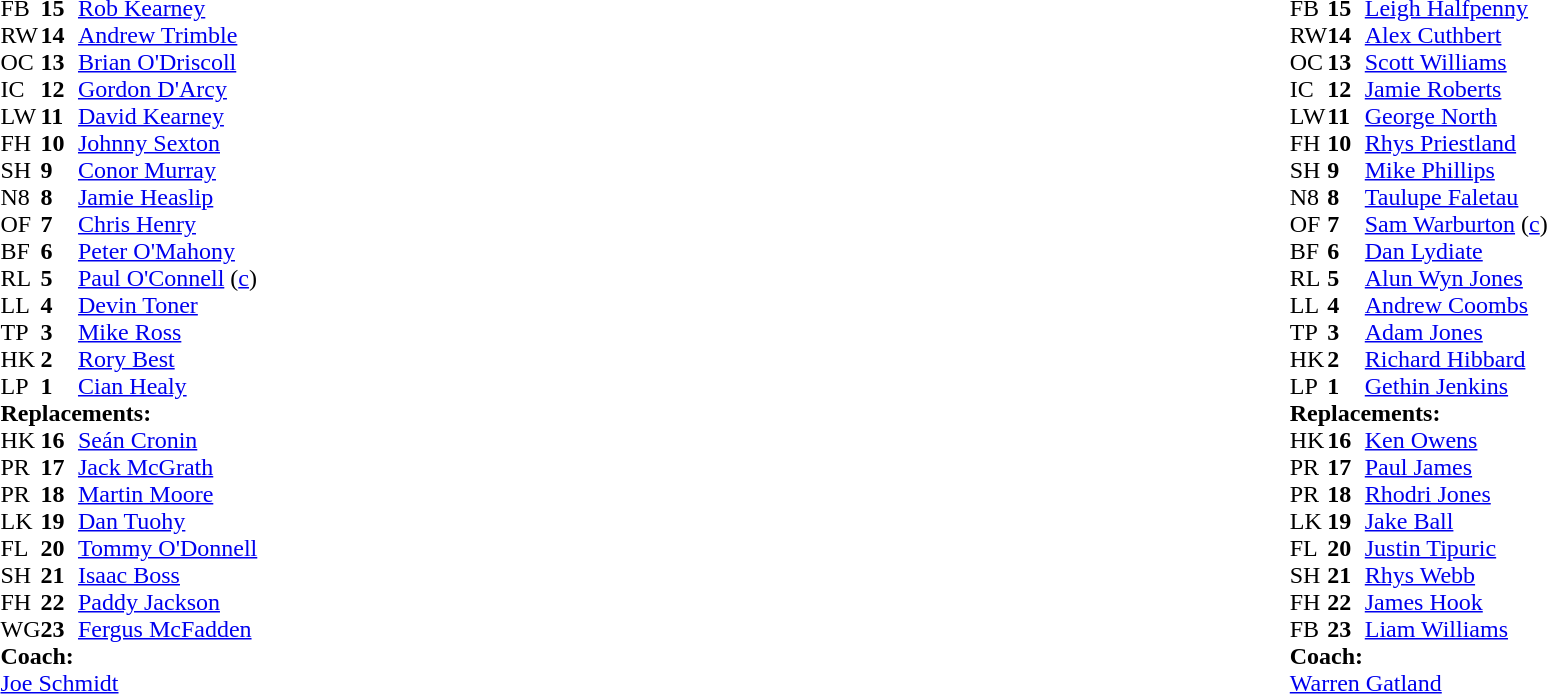<table style="width:100%">
<tr>
<td style="vertical-align:top; width:50%"><br><table cellspacing="0" cellpadding="0">
<tr>
<th width="25"></th>
<th width="25"></th>
</tr>
<tr>
<td>FB</td>
<td><strong>15</strong></td>
<td><a href='#'>Rob Kearney</a></td>
</tr>
<tr>
<td>RW</td>
<td><strong>14</strong></td>
<td><a href='#'>Andrew Trimble</a></td>
<td></td>
<td></td>
</tr>
<tr>
<td>OC</td>
<td><strong>13</strong></td>
<td><a href='#'>Brian O'Driscoll</a></td>
</tr>
<tr>
<td>IC</td>
<td><strong>12</strong></td>
<td><a href='#'>Gordon D'Arcy</a></td>
</tr>
<tr>
<td>LW</td>
<td><strong>11</strong></td>
<td><a href='#'>David Kearney</a></td>
</tr>
<tr>
<td>FH</td>
<td><strong>10</strong></td>
<td><a href='#'>Johnny Sexton</a></td>
<td></td>
<td></td>
</tr>
<tr>
<td>SH</td>
<td><strong>9</strong></td>
<td><a href='#'>Conor Murray</a></td>
<td></td>
<td></td>
</tr>
<tr>
<td>N8</td>
<td><strong>8</strong></td>
<td><a href='#'>Jamie Heaslip</a></td>
</tr>
<tr>
<td>OF</td>
<td><strong>7</strong></td>
<td><a href='#'>Chris Henry</a></td>
</tr>
<tr>
<td>BF</td>
<td><strong>6</strong></td>
<td><a href='#'>Peter O'Mahony</a></td>
</tr>
<tr>
<td>RL</td>
<td><strong>5</strong></td>
<td><a href='#'>Paul O'Connell</a> (<a href='#'>c</a>)</td>
<td></td>
<td></td>
</tr>
<tr>
<td>LL</td>
<td><strong>4</strong></td>
<td><a href='#'>Devin Toner</a></td>
</tr>
<tr>
<td>TP</td>
<td><strong>3</strong></td>
<td><a href='#'>Mike Ross</a></td>
<td></td>
<td></td>
</tr>
<tr>
<td>HK</td>
<td><strong>2</strong></td>
<td><a href='#'>Rory Best</a></td>
<td></td>
<td></td>
</tr>
<tr>
<td>LP</td>
<td><strong>1</strong></td>
<td><a href='#'>Cian Healy</a></td>
<td></td>
<td></td>
</tr>
<tr>
<td colspan=3><strong>Replacements:</strong></td>
</tr>
<tr>
<td>HK</td>
<td><strong>16</strong></td>
<td><a href='#'>Seán Cronin</a></td>
<td></td>
<td></td>
</tr>
<tr>
<td>PR</td>
<td><strong>17</strong></td>
<td><a href='#'>Jack McGrath</a></td>
<td></td>
<td></td>
</tr>
<tr>
<td>PR</td>
<td><strong>18</strong></td>
<td><a href='#'>Martin Moore</a></td>
<td></td>
<td></td>
</tr>
<tr>
<td>LK</td>
<td><strong>19</strong></td>
<td><a href='#'>Dan Tuohy</a></td>
<td></td>
<td></td>
<td></td>
</tr>
<tr>
<td>FL</td>
<td><strong>20</strong></td>
<td><a href='#'>Tommy O'Donnell</a></td>
<td></td>
<td></td>
<td></td>
</tr>
<tr>
<td>SH</td>
<td><strong>21</strong></td>
<td><a href='#'>Isaac Boss</a></td>
<td></td>
<td></td>
</tr>
<tr>
<td>FH</td>
<td><strong>22</strong></td>
<td><a href='#'>Paddy Jackson</a></td>
<td></td>
<td></td>
</tr>
<tr>
<td>WG</td>
<td><strong>23</strong></td>
<td><a href='#'>Fergus McFadden</a></td>
<td></td>
<td></td>
</tr>
<tr>
<td colspan=3><strong>Coach:</strong></td>
</tr>
<tr>
<td colspan="4"><a href='#'>Joe Schmidt</a></td>
</tr>
</table>
</td>
<td style="vertical-align:top"></td>
<td style="vertical-align:top; width:50%"><br><table cellspacing="0" cellpadding="0" style="margin:auto">
<tr>
<th width="25"></th>
<th width="25"></th>
</tr>
<tr>
<td>FB</td>
<td><strong>15</strong></td>
<td><a href='#'>Leigh Halfpenny</a></td>
</tr>
<tr>
<td>RW</td>
<td><strong>14</strong></td>
<td><a href='#'>Alex Cuthbert</a></td>
</tr>
<tr>
<td>OC</td>
<td><strong>13</strong></td>
<td><a href='#'>Scott Williams</a></td>
<td></td>
<td></td>
</tr>
<tr>
<td>IC</td>
<td><strong>12</strong></td>
<td><a href='#'>Jamie Roberts</a></td>
</tr>
<tr>
<td>LW</td>
<td><strong>11</strong></td>
<td><a href='#'>George North</a></td>
</tr>
<tr>
<td>FH</td>
<td><strong>10</strong></td>
<td><a href='#'>Rhys Priestland</a></td>
</tr>
<tr>
<td>SH</td>
<td><strong>9</strong></td>
<td><a href='#'>Mike Phillips</a></td>
<td></td>
</tr>
<tr>
<td>N8</td>
<td><strong>8</strong></td>
<td><a href='#'>Taulupe Faletau</a></td>
</tr>
<tr>
<td>OF</td>
<td><strong>7</strong></td>
<td><a href='#'>Sam Warburton</a> (<a href='#'>c</a>)</td>
</tr>
<tr>
<td>BF</td>
<td><strong>6</strong></td>
<td><a href='#'>Dan Lydiate</a></td>
<td></td>
<td></td>
</tr>
<tr>
<td>RL</td>
<td><strong>5</strong></td>
<td><a href='#'>Alun Wyn Jones</a></td>
</tr>
<tr>
<td>LL</td>
<td><strong>4</strong></td>
<td><a href='#'>Andrew Coombs</a></td>
<td></td>
<td></td>
</tr>
<tr>
<td>TP</td>
<td><strong>3</strong></td>
<td><a href='#'>Adam Jones</a></td>
<td></td>
<td></td>
</tr>
<tr>
<td>HK</td>
<td><strong>2</strong></td>
<td><a href='#'>Richard Hibbard</a></td>
<td></td>
<td></td>
</tr>
<tr>
<td>LP</td>
<td><strong>1</strong></td>
<td><a href='#'>Gethin Jenkins</a></td>
<td></td>
<td></td>
</tr>
<tr>
<td colspan=3><strong>Replacements:</strong></td>
</tr>
<tr>
<td>HK</td>
<td><strong>16</strong></td>
<td><a href='#'>Ken Owens</a></td>
<td></td>
<td></td>
</tr>
<tr>
<td>PR</td>
<td><strong>17</strong></td>
<td><a href='#'>Paul James</a></td>
<td></td>
<td></td>
</tr>
<tr>
<td>PR</td>
<td><strong>18</strong></td>
<td><a href='#'>Rhodri Jones</a></td>
<td></td>
<td></td>
</tr>
<tr>
<td>LK</td>
<td><strong>19</strong></td>
<td><a href='#'>Jake Ball</a></td>
<td></td>
<td></td>
</tr>
<tr>
<td>FL</td>
<td><strong>20</strong></td>
<td><a href='#'>Justin Tipuric</a></td>
<td></td>
<td></td>
</tr>
<tr>
<td>SH</td>
<td><strong>21</strong></td>
<td><a href='#'>Rhys Webb</a></td>
</tr>
<tr>
<td>FH</td>
<td><strong>22</strong></td>
<td><a href='#'>James Hook</a></td>
</tr>
<tr>
<td>FB</td>
<td><strong>23</strong></td>
<td><a href='#'>Liam Williams</a></td>
<td></td>
<td></td>
</tr>
<tr>
<td colspan=3><strong>Coach:</strong></td>
</tr>
<tr>
<td colspan="4"><a href='#'>Warren Gatland</a></td>
</tr>
</table>
</td>
</tr>
</table>
